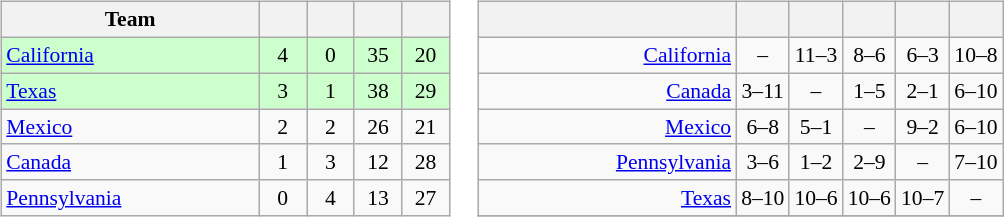<table>
<tr>
<td><br><table class="wikitable" style="text-align: center; font-size: 90%;">
<tr>
<th width=165>Team</th>
<th width=25></th>
<th width=25></th>
<th width=25></th>
<th width=25></th>
</tr>
<tr bgcolor="#ccffcc">
<td align="left"> <a href='#'>California</a></td>
<td>4</td>
<td>0</td>
<td>35</td>
<td>20</td>
</tr>
<tr bgcolor="#ccffcc">
<td align="left"> <a href='#'>Texas</a></td>
<td>3</td>
<td>1</td>
<td>38</td>
<td>29</td>
</tr>
<tr>
<td align="left"> <a href='#'>Mexico</a></td>
<td>2</td>
<td>2</td>
<td>26</td>
<td>21</td>
</tr>
<tr>
<td align="left"> <a href='#'>Canada</a></td>
<td>1</td>
<td>3</td>
<td>12</td>
<td>28</td>
</tr>
<tr>
<td align="left"> <a href='#'>Pennsylvania</a></td>
<td>0</td>
<td>4</td>
<td>13</td>
<td>27</td>
</tr>
</table>
</td>
<td><br><table class="wikitable" style="text-align:center; font-size:90%;">
<tr>
<th width=165> </th>
<th></th>
<th></th>
<th></th>
<th></th>
<th></th>
</tr>
<tr>
<td style="text-align:right;"><a href='#'>California</a> </td>
<td>–</td>
<td>11–3</td>
<td>8–6</td>
<td>6–3</td>
<td>10–8</td>
</tr>
<tr>
<td style="text-align:right;"><a href='#'>Canada</a> </td>
<td>3–11</td>
<td>–</td>
<td>1–5</td>
<td>2–1</td>
<td>6–10</td>
</tr>
<tr>
<td style="text-align:right;"><a href='#'>Mexico</a> </td>
<td>6–8</td>
<td>5–1</td>
<td>–</td>
<td>9–2</td>
<td>6–10</td>
</tr>
<tr>
<td style="text-align:right;"><a href='#'>Pennsylvania</a> </td>
<td>3–6</td>
<td>1–2</td>
<td>2–9</td>
<td>–</td>
<td>7–10</td>
</tr>
<tr>
<td style="text-align:right;"><a href='#'>Texas</a> </td>
<td>8–10</td>
<td>10–6</td>
<td>10–6</td>
<td>10–7</td>
<td>–</td>
</tr>
<tr>
</tr>
</table>
</td>
</tr>
</table>
